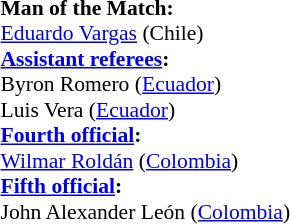<table width=50% style="font-size:90%">
<tr>
<td><br><strong>Man of the Match:</strong>
<br><a href='#'>Eduardo Vargas</a> (Chile)<br><strong><a href='#'>Assistant referees</a>:</strong>
<br>Byron Romero (<a href='#'>Ecuador</a>)
<br>Luis Vera (<a href='#'>Ecuador</a>)
<br><strong><a href='#'>Fourth official</a>:</strong>
<br><a href='#'>Wilmar Roldán</a> (<a href='#'>Colombia</a>)
<br><strong><a href='#'>Fifth official</a>:</strong>
<br>John Alexander León (<a href='#'>Colombia</a>)</td>
</tr>
</table>
